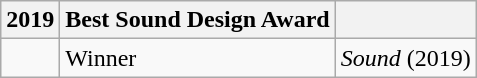<table class="wikitable">
<tr>
<th>2019</th>
<th>Best Sound Design Award</th>
<th></th>
</tr>
<tr>
<td></td>
<td>Winner</td>
<td><em>Sound</em> (2019)</td>
</tr>
</table>
